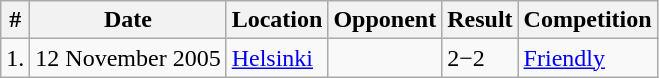<table class="wikitable">
<tr>
<th>#</th>
<th>Date</th>
<th>Location</th>
<th>Opponent</th>
<th>Result</th>
<th>Competition</th>
</tr>
<tr>
<td>1.</td>
<td>12 November 2005</td>
<td> <a href='#'>Helsinki</a></td>
<td></td>
<td>2−2</td>
<td><a href='#'>Friendly</a></td>
</tr>
</table>
